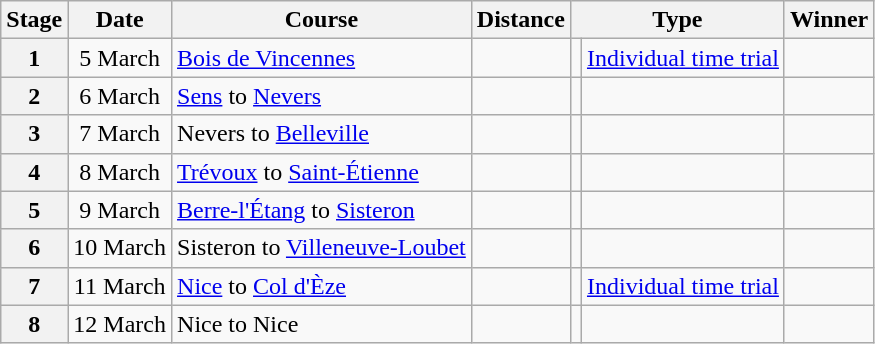<table class="wikitable">
<tr>
<th scope="col">Stage</th>
<th scope="col">Date</th>
<th scope="col">Course</th>
<th scope="col">Distance</th>
<th scope="col" colspan="2">Type</th>
<th scope=col>Winner</th>
</tr>
<tr>
<th scope="row" style="text-align:center;">1</th>
<td style="text-align:center;">5 March</td>
<td><a href='#'>Bois de Vincennes</a></td>
<td style="text-align:center;"></td>
<td></td>
<td><a href='#'>Individual time trial</a></td>
<td></td>
</tr>
<tr>
<th scope="row" style="text-align:center;">2</th>
<td style="text-align:center;">6 March</td>
<td><a href='#'>Sens</a> to <a href='#'>Nevers</a></td>
<td style="text-align:center;"></td>
<td></td>
<td></td>
<td></td>
</tr>
<tr>
<th scope="row" style="text-align:center;">3</th>
<td style="text-align:center;">7 March</td>
<td>Nevers to <a href='#'>Belleville</a></td>
<td style="text-align:center;"></td>
<td></td>
<td></td>
<td></td>
</tr>
<tr>
<th scope="row" style="text-align:center;">4</th>
<td style="text-align:center;">8 March</td>
<td><a href='#'>Trévoux</a> to <a href='#'>Saint-Étienne</a></td>
<td style="text-align:center;"></td>
<td></td>
<td></td>
<td></td>
</tr>
<tr>
<th scope="row" style="text-align:center;">5</th>
<td style="text-align:center;">9 March</td>
<td><a href='#'>Berre-l'Étang</a> to <a href='#'>Sisteron</a></td>
<td style="text-align:center;"></td>
<td></td>
<td></td>
<td></td>
</tr>
<tr>
<th scope="row" style="text-align:center;">6</th>
<td style="text-align:center;">10 March</td>
<td>Sisteron to <a href='#'>Villeneuve-Loubet</a></td>
<td style="text-align:center;"></td>
<td></td>
<td></td>
<td></td>
</tr>
<tr>
<th scope="row" style="text-align:center;">7</th>
<td style="text-align:center;">11 March</td>
<td><a href='#'>Nice</a> to <a href='#'>Col d'Èze</a></td>
<td style="text-align:center;"></td>
<td></td>
<td><a href='#'>Individual time trial</a></td>
<td></td>
</tr>
<tr>
<th scope="row" style="text-align:center;">8</th>
<td style="text-align:center;">12 March</td>
<td>Nice to Nice</td>
<td style="text-align:center;"></td>
<td></td>
<td></td>
<td></td>
</tr>
</table>
